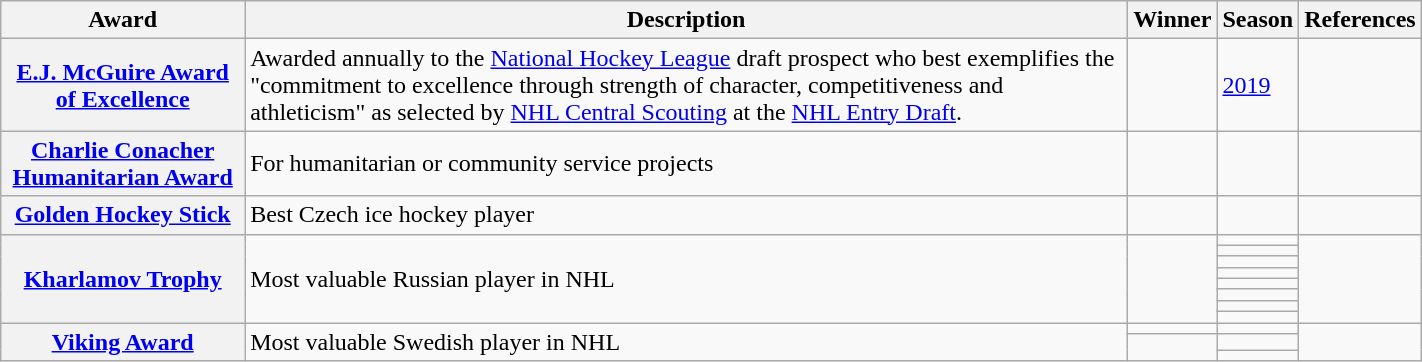<table class="wikitable sortable" width="75%">
<tr>
<th scope="col">Award</th>
<th scope="col" class="unsortable">Description</th>
<th scope="col">Winner</th>
<th scope="col">Season</th>
<th scope="col" class="unsortable">References</th>
</tr>
<tr>
<th scope="row"><a href='#'>E.J. McGuire Award of Excellence</a></th>
<td>Awarded annually to the <a href='#'>National Hockey League</a> draft prospect who best exemplifies the "commitment to excellence through strength of character, competitiveness and athleticism" as selected by <a href='#'>NHL Central Scouting</a> at the <a href='#'>NHL Entry Draft</a>.</td>
<td></td>
<td><a href='#'>2019</a></td>
<td></td>
</tr>
<tr>
<th scope="row"><a href='#'>Charlie Conacher Humanitarian Award</a></th>
<td>For humanitarian or community service projects</td>
<td></td>
<td></td>
<td></td>
</tr>
<tr>
<th scope="row"><a href='#'>Golden Hockey Stick</a></th>
<td>Best Czech ice hockey player</td>
<td></td>
<td></td>
<td></td>
</tr>
<tr>
<th scope="row" rowspan="8"><a href='#'>Kharlamov Trophy</a></th>
<td rowspan="8">Most valuable Russian player in NHL</td>
<td rowspan="8"></td>
<td></td>
<td rowspan="8"></td>
</tr>
<tr>
<td></td>
</tr>
<tr>
<td></td>
</tr>
<tr>
<td></td>
</tr>
<tr>
<td></td>
</tr>
<tr>
<td></td>
</tr>
<tr>
<td></td>
</tr>
<tr>
<td></td>
</tr>
<tr>
<th scope="row" rowspan="3"><a href='#'>Viking Award</a></th>
<td rowspan="3">Most valuable Swedish player in NHL</td>
<td></td>
<td></td>
<td rowspan="3"></td>
</tr>
<tr>
<td rowspan="2"></td>
<td></td>
</tr>
<tr>
<td></td>
</tr>
</table>
